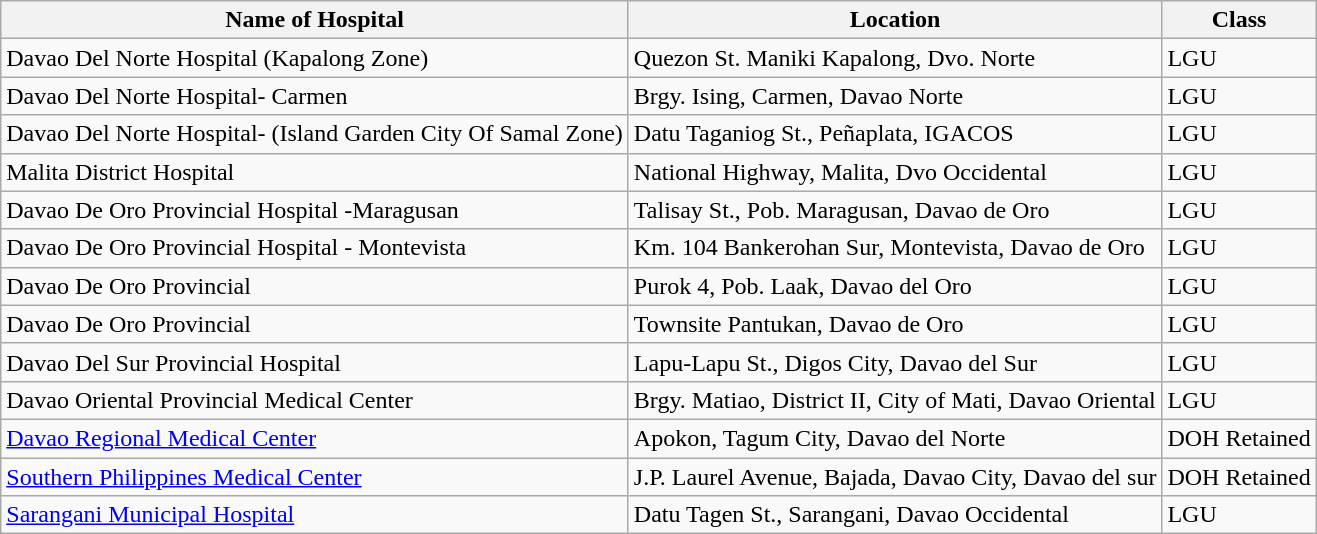<table class="wikitable">
<tr>
<th>Name of Hospital</th>
<th>Location</th>
<th>Class</th>
</tr>
<tr style="vertical-align:middle;">
<td>Davao Del Norte Hospital (Kapalong Zone)</td>
<td>Quezon St. Maniki Kapalong, Dvo. Norte</td>
<td>LGU</td>
</tr>
<tr style="vertical-align:middle;">
<td>Davao Del Norte Hospital- Carmen</td>
<td>Brgy. Ising, Carmen, Davao Norte</td>
<td>LGU</td>
</tr>
<tr style="vertical-align:middle;">
<td>Davao Del Norte Hospital- (Island Garden City Of Samal Zone)</td>
<td>Datu Taganiog St., Peñaplata, IGACOS</td>
<td>LGU</td>
</tr>
<tr style="vertical-align:middle;">
<td>Malita District Hospital</td>
<td>National Highway, Malita, Dvo Occidental</td>
<td>LGU</td>
</tr>
<tr style="vertical-align:middle;">
<td>Davao De Oro Provincial Hospital -Maragusan</td>
<td>Talisay St., Pob. Maragusan, Davao de Oro</td>
<td>LGU</td>
</tr>
<tr style="vertical-align:middle;">
<td>Davao De Oro Provincial Hospital - Montevista</td>
<td>Km. 104 Bankerohan Sur, Montevista, Davao de Oro</td>
<td>LGU</td>
</tr>
<tr style="vertical-align:middle;">
<td>Davao De Oro Provincial</td>
<td>Purok 4, Pob. Laak, Davao del Oro</td>
<td>LGU</td>
</tr>
<tr style="vertical-align:middle;">
<td>Davao De Oro Provincial</td>
<td>Townsite Pantukan, Davao de Oro</td>
<td>LGU</td>
</tr>
<tr style="vertical-align:middle;">
<td>Davao Del Sur Provincial Hospital</td>
<td>Lapu-Lapu St., Digos City, Davao del Sur</td>
<td>LGU</td>
</tr>
<tr style="vertical-align:middle;">
<td>Davao Oriental Provincial Medical Center</td>
<td>Brgy. Matiao, District II, City of Mati, Davao Oriental</td>
<td>LGU</td>
</tr>
<tr style="vertical-align:middle;">
<td><a href='#'>Davao Regional Medical Center</a></td>
<td>Apokon, Tagum City, Davao del Norte</td>
<td>DOH Retained</td>
</tr>
<tr style="vertical-align:middle;">
<td><a href='#'>Southern Philippines Medical Center</a></td>
<td>J.P. Laurel Avenue, Bajada, Davao City, Davao del sur</td>
<td>DOH Retained</td>
</tr>
<tr style="vertical-align:middle;">
<td><a href='#'>Sarangani Municipal Hospital</a></td>
<td>Datu Tagen St., Sarangani, Davao Occidental</td>
<td>LGU</td>
</tr>
</table>
